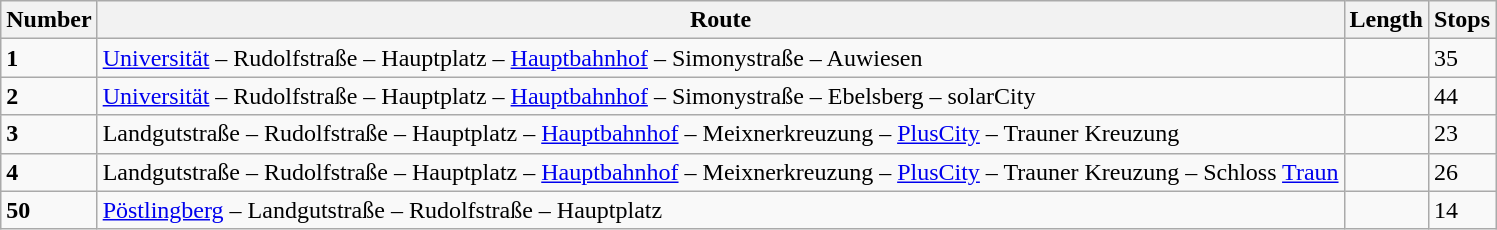<table class="wikitable">
<tr>
<th>Number</th>
<th>Route</th>
<th>Length</th>
<th>Stops</th>
</tr>
<tr>
<td><strong>1</strong></td>
<td><a href='#'>Universität</a> – Rudolfstraße – Hauptplatz – <a href='#'>Hauptbahnhof</a> – Simonystraße – Auwiesen</td>
<td></td>
<td>35</td>
</tr>
<tr>
<td><strong>2</strong></td>
<td><a href='#'>Universität</a> – Rudolfstraße – Hauptplatz – <a href='#'>Hauptbahnhof</a> – Simonystraße – Ebelsberg – solarCity</td>
<td></td>
<td>44</td>
</tr>
<tr>
<td><strong>3</strong></td>
<td>Landgutstraße – Rudolfstraße – Hauptplatz – <a href='#'>Hauptbahnhof</a> – Meixnerkreuzung – <a href='#'>PlusCity</a> – Trauner Kreuzung</td>
<td></td>
<td>23</td>
</tr>
<tr>
<td><strong>4</strong></td>
<td>Landgutstraße – Rudolfstraße – Hauptplatz – <a href='#'>Hauptbahnhof</a> – Meixnerkreuzung – <a href='#'>PlusCity</a> – Trauner Kreuzung – Schloss <a href='#'>Traun</a></td>
<td></td>
<td>26</td>
</tr>
<tr>
<td><strong>50</strong></td>
<td><a href='#'>Pöstlingberg</a> – Landgutstraße – Rudolfstraße – Hauptplatz</td>
<td></td>
<td>14</td>
</tr>
</table>
